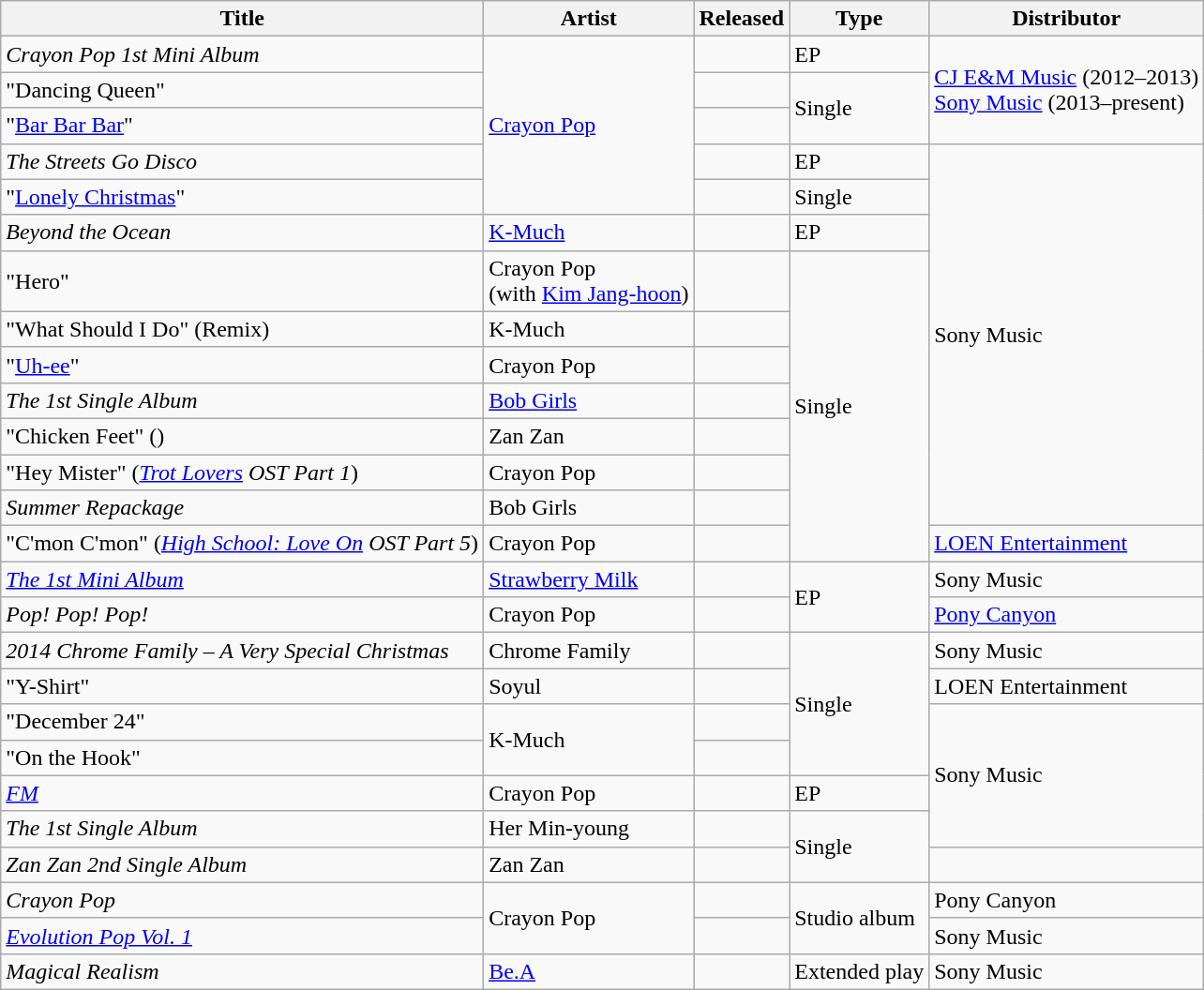<table class="wikitable sortable" align="left center">
<tr>
<th>Title</th>
<th>Artist</th>
<th>Released</th>
<th>Type</th>
<th>Distributor</th>
</tr>
<tr>
<td><em>Crayon Pop 1st Mini Album</em></td>
<td rowspan="5"><a href='#'>Crayon Pop</a></td>
<td></td>
<td>EP</td>
<td rowspan="3"><a href='#'>CJ E&M Music</a> <span>(2012–2013)</span><br><a href='#'>Sony Music</a> <span>(2013–present)</span></td>
</tr>
<tr>
<td>"Dancing Queen"</td>
<td></td>
<td rowspan="2">Single</td>
</tr>
<tr>
<td>"<a href='#'>Bar Bar Bar</a>"</td>
<td></td>
</tr>
<tr>
<td><em>The Streets Go Disco</em></td>
<td></td>
<td>EP</td>
<td rowspan="10">Sony Music</td>
</tr>
<tr>
<td>"<a href='#'>Lonely Christmas</a>"</td>
<td></td>
<td>Single</td>
</tr>
<tr>
<td><em>Beyond the Ocean</em></td>
<td><a href='#'>K-Much</a></td>
<td></td>
<td>EP</td>
</tr>
<tr>
<td>"Hero"</td>
<td>Crayon Pop <br><span>(with <a href='#'>Kim Jang-hoon</a>)</span></td>
<td></td>
<td rowspan="8">Single</td>
</tr>
<tr>
<td>"What Should I Do" (Remix)</td>
<td>K-Much</td>
<td></td>
</tr>
<tr>
<td>"<a href='#'>Uh-ee</a>"</td>
<td>Crayon Pop</td>
<td></td>
</tr>
<tr>
<td><em>The 1st Single Album</em></td>
<td><a href='#'>Bob Girls</a></td>
<td></td>
</tr>
<tr>
<td>"Chicken Feet" ()</td>
<td>Zan Zan</td>
<td></td>
</tr>
<tr>
<td>"Hey Mister" (<em><a href='#'>Trot Lovers</a> OST Part 1</em>)</td>
<td>Crayon Pop</td>
<td></td>
</tr>
<tr>
<td><em>Summer Repackage</em></td>
<td>Bob Girls</td>
<td></td>
</tr>
<tr>
<td>"C'mon C'mon" (<em><a href='#'>High School: Love On</a> OST Part 5</em>)</td>
<td>Crayon Pop</td>
<td></td>
<td><a href='#'>LOEN Entertainment</a></td>
</tr>
<tr>
<td><em><a href='#'>The 1st Mini Album</a></em></td>
<td><a href='#'>Strawberry Milk</a></td>
<td></td>
<td rowspan="2">EP</td>
<td>Sony Music</td>
</tr>
<tr>
<td><em>Pop! Pop! Pop!</em></td>
<td>Crayon Pop</td>
<td></td>
<td><a href='#'>Pony Canyon</a></td>
</tr>
<tr>
<td><em>2014 Chrome Family – A Very Special Christmas</em></td>
<td>Chrome Family</td>
<td></td>
<td rowspan="4">Single</td>
<td rowspan="1">Sony Music</td>
</tr>
<tr>
<td>"Y-Shirt"</td>
<td>Soyul</td>
<td></td>
<td rowspan="1">LOEN Entertainment</td>
</tr>
<tr>
<td>"December 24"</td>
<td rowspan="2">K-Much</td>
<td></td>
<td rowspan="4">Sony Music</td>
</tr>
<tr>
<td>"On the Hook"</td>
<td></td>
</tr>
<tr>
<td><em><a href='#'>FM</a></em></td>
<td>Crayon Pop</td>
<td></td>
<td>EP</td>
</tr>
<tr>
<td><em>The 1st Single Album</em></td>
<td>Her Min-young</td>
<td></td>
<td rowspan="2">Single</td>
</tr>
<tr>
<td><em>Zan Zan 2nd Single Album</em></td>
<td>Zan Zan</td>
<td></td>
</tr>
<tr>
<td><em>Crayon Pop</em></td>
<td rowspan="2">Crayon Pop</td>
<td></td>
<td rowspan="2">Studio album</td>
<td>Pony Canyon</td>
</tr>
<tr>
<td><em><a href='#'>Evolution Pop Vol. 1</a></em></td>
<td></td>
<td>Sony Music</td>
</tr>
<tr>
<td><em>Magical Realism</em></td>
<td><a href='#'>Be.A</a></td>
<td></td>
<td>Extended play</td>
<td>Sony Music</td>
</tr>
</table>
